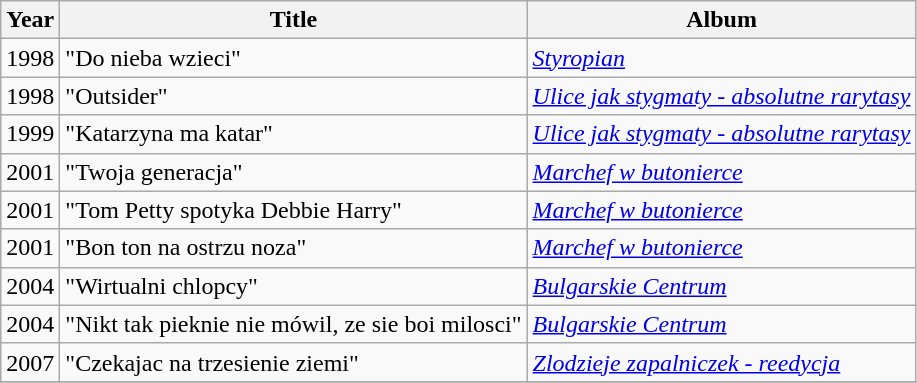<table class="wikitable">
<tr>
<th>Year</th>
<th>Title</th>
<th>Album</th>
</tr>
<tr>
<td>1998</td>
<td>"Do nieba wzieci"</td>
<td><em><a href='#'>Styropian</a></em></td>
</tr>
<tr>
<td>1998</td>
<td>"Outsider"</td>
<td><em><a href='#'>Ulice jak stygmaty - absolutne rarytasy</a></em></td>
</tr>
<tr>
<td>1999</td>
<td>"Katarzyna ma katar"</td>
<td><em><a href='#'>Ulice jak stygmaty - absolutne rarytasy</a></em></td>
</tr>
<tr>
<td>2001</td>
<td>"Twoja generacja"</td>
<td><em><a href='#'>Marchef w butonierce</a></em></td>
</tr>
<tr>
<td>2001</td>
<td>"Tom Petty spotyka Debbie Harry"</td>
<td><em><a href='#'>Marchef w butonierce</a></em></td>
</tr>
<tr>
<td>2001</td>
<td>"Bon ton na ostrzu noza"</td>
<td><em><a href='#'>Marchef w butonierce</a></em></td>
</tr>
<tr>
<td>2004</td>
<td>"Wirtualni chlopcy"</td>
<td><em><a href='#'>Bulgarskie Centrum</a></em></td>
</tr>
<tr>
<td>2004</td>
<td>"Nikt tak pieknie nie mówil, ze sie boi milosci"</td>
<td><em><a href='#'>Bulgarskie Centrum</a></em></td>
</tr>
<tr>
<td>2007</td>
<td>"Czekajac na trzesienie ziemi"</td>
<td><em><a href='#'>Zlodzieje zapalniczek - reedycja</a></em></td>
</tr>
<tr>
</tr>
</table>
